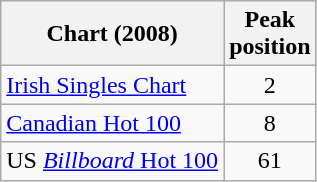<table class="wikitable sortable">
<tr>
<th>Chart (2008)</th>
<th>Peak<br>position </th>
</tr>
<tr>
<td><a href='#'>Irish Singles Chart</a></td>
<td style="text-align:center;">2</td>
</tr>
<tr>
<td><a href='#'>Canadian Hot 100</a></td>
<td style="text-align:center;">8</td>
</tr>
<tr>
<td>US <a href='#'><em>Billboard</em> Hot 100</a></td>
<td style="text-align:center;">61</td>
</tr>
</table>
